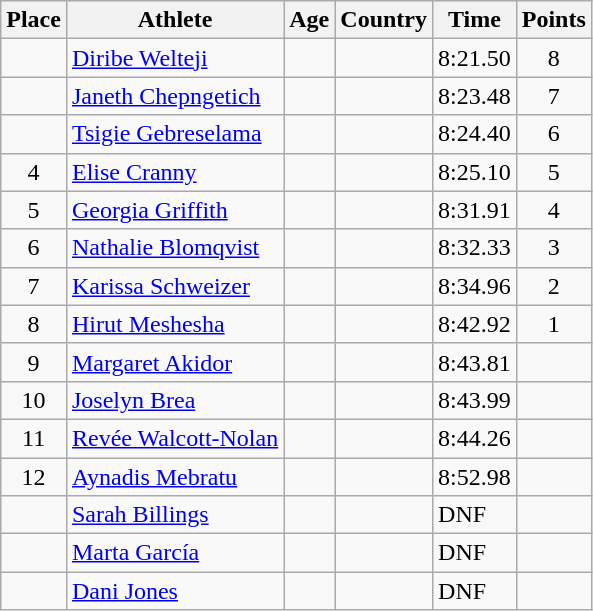<table class="wikitable mw-datatable sortable">
<tr>
<th>Place</th>
<th>Athlete</th>
<th>Age</th>
<th>Country</th>
<th>Time</th>
<th>Points</th>
</tr>
<tr>
<td align=center></td>
<td><a href='#'>Diribe Welteji</a></td>
<td></td>
<td></td>
<td>8:21.50</td>
<td align=center>8</td>
</tr>
<tr>
<td align=center></td>
<td><a href='#'>Janeth Chepngetich</a></td>
<td></td>
<td></td>
<td>8:23.48</td>
<td align=center>7</td>
</tr>
<tr>
<td align=center></td>
<td><a href='#'>Tsigie Gebreselama</a></td>
<td></td>
<td></td>
<td>8:24.40</td>
<td align=center>6</td>
</tr>
<tr>
<td align=center>4</td>
<td><a href='#'>Elise Cranny</a></td>
<td></td>
<td></td>
<td>8:25.10</td>
<td align=center>5</td>
</tr>
<tr>
<td align=center>5</td>
<td><a href='#'>Georgia Griffith</a></td>
<td></td>
<td></td>
<td>8:31.91</td>
<td align=center>4</td>
</tr>
<tr>
<td align=center>6</td>
<td><a href='#'>Nathalie Blomqvist</a></td>
<td></td>
<td></td>
<td>8:32.33</td>
<td align=center>3</td>
</tr>
<tr>
<td align=center>7</td>
<td><a href='#'>Karissa Schweizer</a></td>
<td></td>
<td></td>
<td>8:34.96</td>
<td align=center>2</td>
</tr>
<tr>
<td align=center>8</td>
<td><a href='#'>Hirut Meshesha</a></td>
<td></td>
<td></td>
<td>8:42.92</td>
<td align=center>1</td>
</tr>
<tr>
<td align=center>9</td>
<td><a href='#'>Margaret Akidor</a></td>
<td></td>
<td></td>
<td>8:43.81</td>
<td align=center></td>
</tr>
<tr>
<td align=center>10</td>
<td><a href='#'>Joselyn Brea</a></td>
<td></td>
<td></td>
<td>8:43.99</td>
<td align=center></td>
</tr>
<tr>
<td align=center>11</td>
<td><a href='#'>Revée Walcott-Nolan</a></td>
<td></td>
<td></td>
<td>8:44.26</td>
<td align=center></td>
</tr>
<tr>
<td align=center>12</td>
<td><a href='#'>Aynadis Mebratu</a></td>
<td></td>
<td></td>
<td>8:52.98</td>
<td align=center></td>
</tr>
<tr>
<td align=center></td>
<td><a href='#'>Sarah Billings</a></td>
<td></td>
<td></td>
<td>DNF</td>
<td align=center></td>
</tr>
<tr>
<td align=center></td>
<td><a href='#'>Marta García</a></td>
<td></td>
<td></td>
<td>DNF</td>
<td align=center></td>
</tr>
<tr>
<td align=center></td>
<td><a href='#'>Dani Jones</a></td>
<td></td>
<td></td>
<td>DNF</td>
<td align=center></td>
</tr>
</table>
